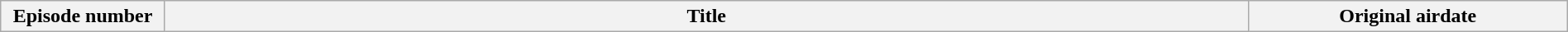<table class="wikitable plainrowheaders" style="width:100%; margin:auto;">
<tr>
<th style="width:125px;">Episode number</th>
<th>Title</th>
<th style="width:250px;">Original airdate<br></th>
</tr>
</table>
